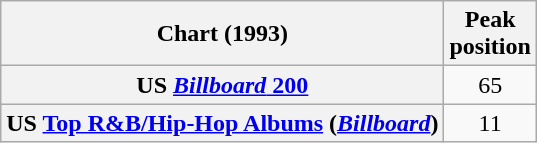<table class="wikitable sortable plainrowheaders" style="text-align:center">
<tr>
<th scope="col">Chart (1993)</th>
<th scope="col">Peak<br>position</th>
</tr>
<tr>
<th scope="row">US <a href='#'><em>Billboard</em> 200</a></th>
<td>65</td>
</tr>
<tr>
<th scope="row">US <a href='#'>Top R&B/Hip-Hop Albums</a> (<em><a href='#'>Billboard</a></em>)</th>
<td>11</td>
</tr>
</table>
